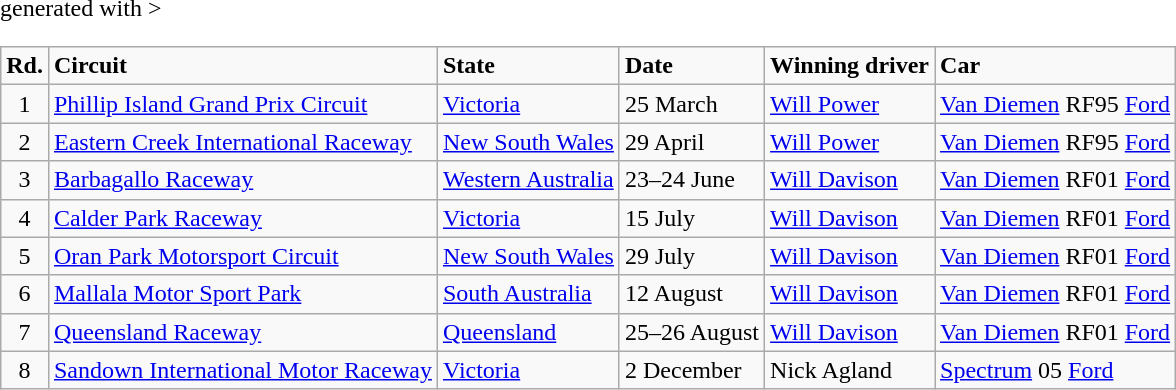<table class="wikitable" <hiddentext>generated with >
<tr style="font-weight:bold">
<td align="center">Rd.</td>
<td>Circuit</td>
<td>State</td>
<td>Date</td>
<td>Winning driver</td>
<td>Car</td>
</tr>
<tr>
<td height="13" align="center">1</td>
<td><a href='#'>Phillip Island Grand Prix Circuit</a></td>
<td><a href='#'>Victoria</a></td>
<td>25 March</td>
<td><a href='#'>Will Power</a></td>
<td><a href='#'>Van Diemen</a> RF95 <a href='#'>Ford</a></td>
</tr>
<tr>
<td height="13" align="center">2</td>
<td><a href='#'>Eastern Creek International Raceway</a></td>
<td><a href='#'>New South Wales</a></td>
<td>29 April</td>
<td><a href='#'>Will Power</a></td>
<td><a href='#'>Van Diemen</a> RF95 <a href='#'>Ford</a></td>
</tr>
<tr>
<td height="13" align="center">3</td>
<td><a href='#'>Barbagallo Raceway</a></td>
<td><a href='#'>Western Australia</a></td>
<td>23–24 June</td>
<td><a href='#'>Will Davison</a></td>
<td><a href='#'>Van Diemen</a> RF01 <a href='#'>Ford</a></td>
</tr>
<tr>
<td height="13" align="center">4</td>
<td><a href='#'>Calder Park Raceway</a></td>
<td><a href='#'>Victoria</a></td>
<td>15 July</td>
<td><a href='#'>Will Davison</a></td>
<td><a href='#'>Van Diemen</a> RF01 <a href='#'>Ford</a></td>
</tr>
<tr>
<td height="13" align="center">5</td>
<td><a href='#'>Oran Park Motorsport Circuit</a></td>
<td><a href='#'>New South Wales</a></td>
<td>29 July</td>
<td><a href='#'>Will Davison</a></td>
<td><a href='#'>Van Diemen</a> RF01 <a href='#'>Ford</a></td>
</tr>
<tr>
<td height="13" align="center">6</td>
<td><a href='#'>Mallala Motor Sport Park</a></td>
<td><a href='#'>South Australia</a></td>
<td>12 August</td>
<td><a href='#'>Will Davison</a></td>
<td><a href='#'>Van Diemen</a> RF01 <a href='#'>Ford</a></td>
</tr>
<tr>
<td height="13" align="center">7</td>
<td><a href='#'>Queensland Raceway</a></td>
<td><a href='#'>Queensland</a></td>
<td>25–26 August</td>
<td><a href='#'>Will Davison</a></td>
<td><a href='#'>Van Diemen</a> RF01 <a href='#'>Ford</a></td>
</tr>
<tr>
<td height="13" align="center">8</td>
<td><a href='#'>Sandown International Motor Raceway</a></td>
<td><a href='#'>Victoria</a></td>
<td>2 December</td>
<td>Nick Agland</td>
<td><a href='#'>Spectrum</a> 05 <a href='#'>Ford</a></td>
</tr>
</table>
